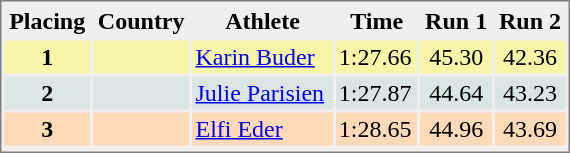<table style="border-style:solid;border-width:1px;border-color:#808080;background-color:#EFEFEF" cellspacing="2" cellpadding="2" width="380px">
<tr bgcolor="#EFEFEF">
<th>Placing</th>
<th>Country</th>
<th>Athlete</th>
<th>Time</th>
<th>Run 1</th>
<th>Run 2</th>
</tr>
<tr align="center" valign="top" bgcolor="#F7F6A8">
<th>1</th>
<td></td>
<td align="left"><a href='#'>Karin Buder</a></td>
<td align="left">1:27.66</td>
<td>45.30</td>
<td>42.36</td>
</tr>
<tr align="center" valign="top" bgcolor="#DCE5E5">
<th>2</th>
<td></td>
<td align="left"><a href='#'>Julie Parisien</a></td>
<td align="left">1:27.87</td>
<td>44.64</td>
<td>43.23</td>
</tr>
<tr align="center" valign="top" bgcolor="#FFDAB9">
<th>3</th>
<td></td>
<td align="left"><a href='#'>Elfi Eder</a></td>
<td align="left">1:28.65</td>
<td>44.96</td>
<td>43.69</td>
</tr>
<tr align="center" valign="top" bgcolor="#FFFFFF">
</tr>
</table>
